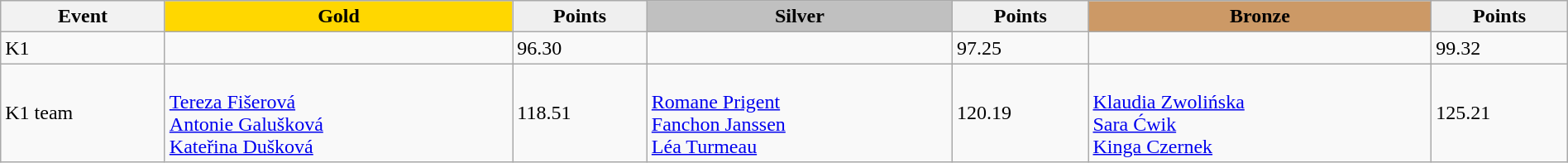<table class="wikitable" width=100%>
<tr>
<th>Event</th>
<td align=center bgcolor="gold"><strong>Gold</strong></td>
<td align=center bgcolor="EFEFEF"><strong>Points</strong></td>
<td align=center bgcolor="silver"><strong>Silver</strong></td>
<td align=center bgcolor="EFEFEF"><strong>Points</strong></td>
<td align=center bgcolor="CC9966"><strong>Bronze</strong></td>
<td align=center bgcolor="EFEFEF"><strong>Points</strong></td>
</tr>
<tr>
<td>K1</td>
<td></td>
<td>96.30</td>
<td></td>
<td>97.25</td>
<td></td>
<td>99.32</td>
</tr>
<tr>
<td>K1 team</td>
<td><br><a href='#'>Tereza Fišerová</a><br><a href='#'>Antonie Galušková</a><br><a href='#'>Kateřina Dušková</a></td>
<td>118.51</td>
<td><br><a href='#'>Romane Prigent</a><br><a href='#'>Fanchon Janssen</a><br><a href='#'>Léa Turmeau</a></td>
<td>120.19</td>
<td><br><a href='#'>Klaudia Zwolińska</a><br><a href='#'>Sara Ćwik</a><br><a href='#'>Kinga Czernek</a></td>
<td>125.21</td>
</tr>
</table>
